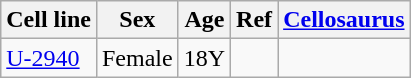<table class="wikitable sortable">
<tr>
<th>Cell line</th>
<th>Sex</th>
<th>Age</th>
<th>Ref</th>
<th><a href='#'>Cellosaurus</a></th>
</tr>
<tr>
<td><a href='#'>U-2940</a></td>
<td>Female</td>
<td>18Y</td>
<td></td>
<td></td>
</tr>
</table>
